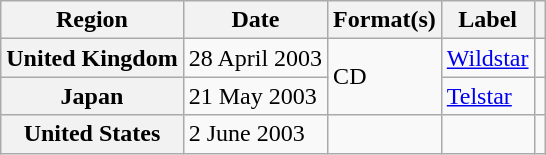<table class="wikitable plainrowheaders">
<tr>
<th scope="col">Region</th>
<th scope="col">Date</th>
<th scope="col">Format(s)</th>
<th scope="col">Label</th>
<th scope="col"></th>
</tr>
<tr>
<th scope="row">United Kingdom</th>
<td>28 April 2003</td>
<td rowspan="2">CD</td>
<td><a href='#'>Wildstar</a></td>
<td align="center"></td>
</tr>
<tr>
<th scope="row">Japan</th>
<td>21 May 2003</td>
<td><a href='#'>Telstar</a></td>
<td align="center"></td>
</tr>
<tr>
<th scope="row">United States</th>
<td>2 June 2003</td>
<td></td>
<td></td>
<td align="center"></td>
</tr>
</table>
